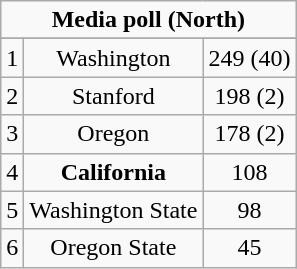<table class="wikitable">
<tr align="center">
<td align="center" Colspan="3"><strong>Media poll (North)</strong></td>
</tr>
<tr align="center">
</tr>
<tr align="center">
<td>1</td>
<td>Washington</td>
<td>249 (40)</td>
</tr>
<tr align="center">
<td>2</td>
<td>Stanford</td>
<td>198 (2)</td>
</tr>
<tr align="center">
<td>3</td>
<td>Oregon</td>
<td>178 (2)</td>
</tr>
<tr align="center">
<td>4</td>
<td><strong>California</strong></td>
<td>108</td>
</tr>
<tr align="center">
<td>5</td>
<td>Washington State</td>
<td>98</td>
</tr>
<tr align="center">
<td>6</td>
<td>Oregon State</td>
<td>45</td>
</tr>
</table>
